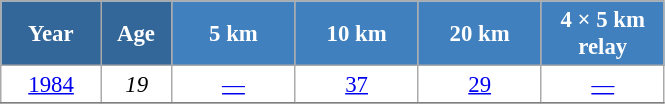<table class="wikitable" style="font-size:95%; text-align:center; border:grey solid 1px; border-collapse:collapse; background:#ffffff;">
<tr>
<th style="background-color:#369; color:white; width:60px;"> Year </th>
<th style="background-color:#369; color:white; width:40px;"> Age </th>
<th style="background-color:#4180be; color:white; width:75px;"> 5 km </th>
<th style="background-color:#4180be; color:white; width:75px;"> 10 km </th>
<th style="background-color:#4180be; color:white; width:75px;"> 20 km </th>
<th style="background-color:#4180be; color:white; width:75px;"> 4 × 5 km <br> relay </th>
</tr>
<tr>
<td><a href='#'>1984</a></td>
<td><em>19</em></td>
<td><a href='#'>—</a></td>
<td><a href='#'>37</a></td>
<td><a href='#'>29</a></td>
<td><a href='#'>—</a></td>
</tr>
<tr>
</tr>
</table>
